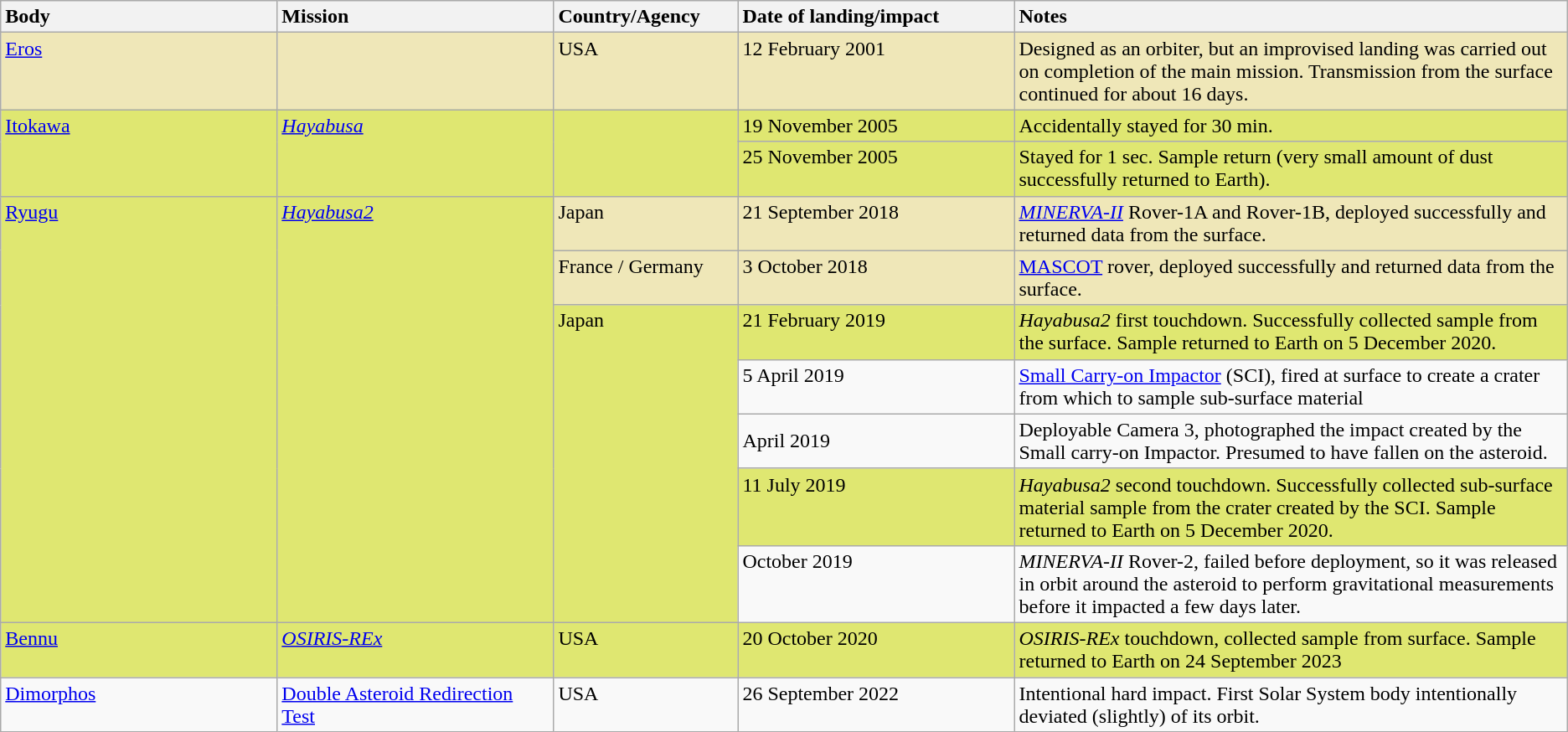<table class="wikitable sortable sticky-header">
<tr valign="top">
<th style="text-align:left" width="15%">Body</th>
<th style="text-align:left" width="15%">Mission</th>
<th style="text-align:left" width="10%">Country/Agency</th>
<th style="text-align:left" width="15%">Date of landing/impact</th>
<th style="text-align:left" width="30%">Notes</th>
</tr>
<tr valign="top" style="background:#EFE7B8">
<td><a href='#'>Eros</a></td>
<td></td>
<td> USA</td>
<td>12 February 2001</td>
<td>Designed as an orbiter, but an improvised landing was carried out on completion of the main mission. Transmission from the surface continued for about 16 days.</td>
</tr>
<tr valign="top" style="background:#DFE771">
<td rowspan="2"><a href='#'>Itokawa</a></td>
<td rowspan="2"><em><a href='#'>Hayabusa</a></em></td>
<td rowspan="2"></td>
<td>19 November 2005</td>
<td>Accidentally stayed for 30 min.</td>
</tr>
<tr valign="top" style="background:#DFE771">
<td>25 November 2005</td>
<td>Stayed for 1 sec. Sample return (very small amount of dust successfully returned to Earth).</td>
</tr>
<tr valign="top" style="background:#DFE771">
<td rowspan="7"><a href='#'>Ryugu</a></td>
<td rowspan="7"><em><a href='#'>Hayabusa2</a></em></td>
<td style="background:#EFE7B8"> Japan</td>
<td style="background:#EFE7B8">21 September 2018</td>
<td style="background:#EFE7B8"><em><a href='#'>MINERVA-II</a></em> Rover-1A and Rover-1B, deployed successfully and returned data from the surface.</td>
</tr>
<tr valign="top" style="background:#EFE7B8">
<td> France /  Germany</td>
<td>3 October 2018</td>
<td><a href='#'>MASCOT</a> rover, deployed successfully and returned data from the surface.</td>
</tr>
<tr valign="top" style="background:#DFE771">
<td rowspan="5"> Japan</td>
<td>21 February 2019</td>
<td><em>Hayabusa2</em> first touchdown. Successfully collected sample from the surface. Sample returned to Earth on 5 December 2020.</td>
</tr>
<tr valign="top">
<td>5 April 2019</td>
<td><a href='#'>Small Carry-on Impactor</a> (SCI), fired at surface to create a crater from which to sample sub-surface material</td>
</tr>
<tr>
<td>April 2019</td>
<td>Deployable Camera 3, photographed the impact created by the Small carry-on Impactor. Presumed to have fallen on the asteroid.</td>
</tr>
<tr valign="top" style="background:#DFE771">
<td>11 July 2019</td>
<td><em>Hayabusa2</em> second touchdown. Successfully collected sub-surface material sample from the crater created by the SCI. Sample returned to Earth on 5 December 2020.</td>
</tr>
<tr valign="top">
<td>October 2019</td>
<td><em>MINERVA-II</em> Rover-2, failed before deployment, so it was released in orbit around the asteroid to perform gravitational measurements before it impacted a few days later.</td>
</tr>
<tr valign="top" style="background:#DFE771">
<td><a href='#'>Bennu</a></td>
<td><em><a href='#'>OSIRIS-REx</a></em></td>
<td> USA</td>
<td>20 October 2020</td>
<td><em>OSIRIS-REx</em> touchdown, collected sample from surface. Sample returned to Earth on 24 September 2023</td>
</tr>
<tr valign="top">
<td><a href='#'>Dimorphos</a></td>
<td><a href='#'>Double Asteroid Redirection Test</a></td>
<td> USA</td>
<td>26 September 2022</td>
<td>Intentional hard impact. First Solar System body intentionally deviated (slightly) of its orbit.</td>
</tr>
</table>
